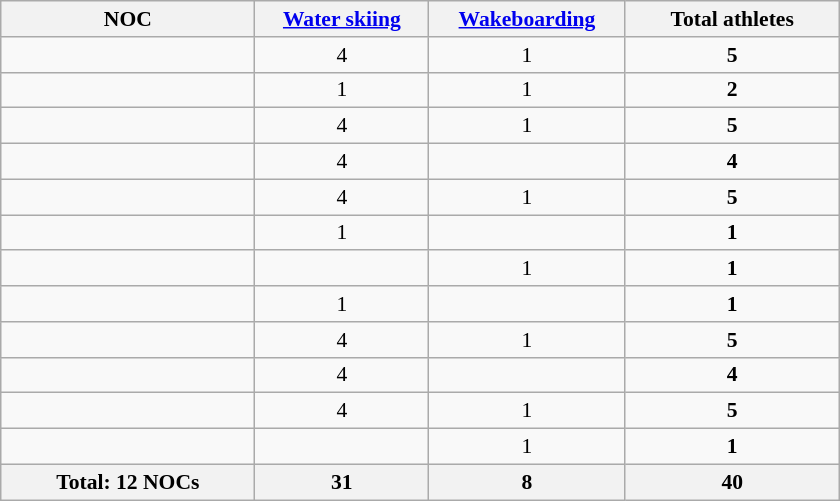<table class="wikitable collapsible sortable"  style="width:560px; text-align:center; font-size:90%;">
<tr>
<th style="text-align:center; width:120px;"><strong>NOC</strong></th>
<th width=80><strong><a href='#'>Water skiing</a></strong></th>
<th width=80><strong><a href='#'>Wakeboarding</a></strong></th>
<th width=100><strong>Total athletes</strong></th>
</tr>
<tr>
<td align=left></td>
<td>4</td>
<td>1</td>
<td><strong>5</strong></td>
</tr>
<tr>
<td align=left></td>
<td>1</td>
<td>1</td>
<td><strong>2</strong></td>
</tr>
<tr>
<td align=left></td>
<td>4</td>
<td>1</td>
<td><strong>5</strong></td>
</tr>
<tr>
<td align=left></td>
<td>4</td>
<td></td>
<td><strong>4</strong></td>
</tr>
<tr>
<td align=left></td>
<td>4</td>
<td>1</td>
<td><strong>5</strong></td>
</tr>
<tr>
<td align=left></td>
<td>1</td>
<td></td>
<td><strong>1</strong></td>
</tr>
<tr>
<td align=left></td>
<td></td>
<td>1</td>
<td><strong>1</strong></td>
</tr>
<tr>
<td align=left></td>
<td>1</td>
<td></td>
<td><strong>1</strong></td>
</tr>
<tr>
<td align=left></td>
<td>4</td>
<td>1</td>
<td><strong>5</strong></td>
</tr>
<tr>
<td align=left></td>
<td>4</td>
<td></td>
<td><strong>4</strong></td>
</tr>
<tr>
<td align=left></td>
<td>4</td>
<td>1</td>
<td><strong>5</strong></td>
</tr>
<tr>
<td align=left></td>
<td></td>
<td>1</td>
<td><strong>1</strong></td>
</tr>
<tr>
<th>Total: 12 NOCs</th>
<th>31</th>
<th>8</th>
<th>40</th>
</tr>
</table>
